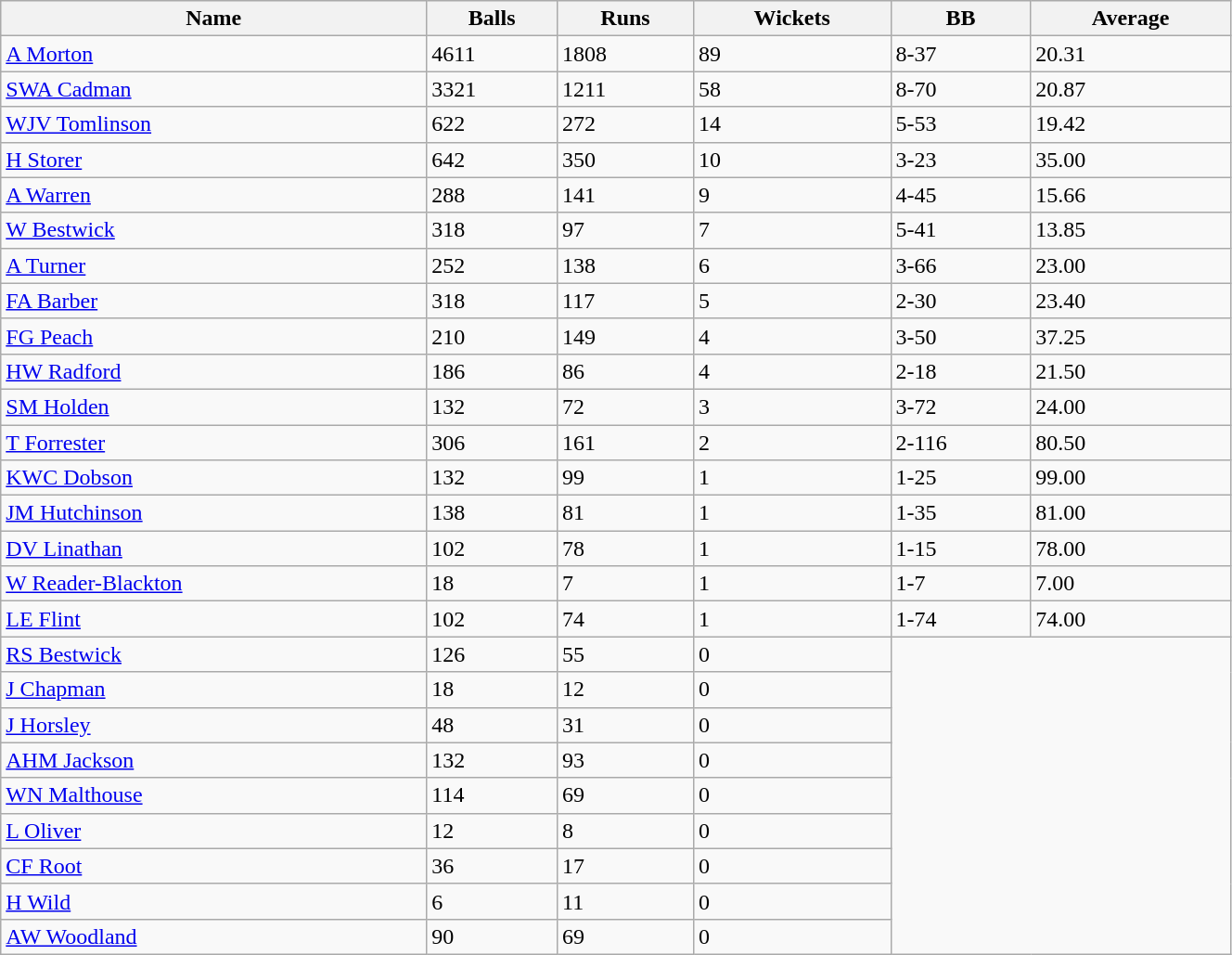<table class="wikitable sortable" style="width:70%;">
<tr style="background:#efefef;">
<th>Name</th>
<th>Balls</th>
<th>Runs</th>
<th>Wickets</th>
<th>BB</th>
<th>Average</th>
</tr>
<tr>
<td><a href='#'>A Morton</a></td>
<td>4611</td>
<td>1808</td>
<td>89</td>
<td>8-37</td>
<td>20.31</td>
</tr>
<tr>
<td><a href='#'>SWA Cadman</a></td>
<td>3321</td>
<td>1211</td>
<td>58</td>
<td>8-70</td>
<td>20.87</td>
</tr>
<tr>
<td><a href='#'>WJV Tomlinson</a></td>
<td>622</td>
<td>272</td>
<td>14</td>
<td>5-53</td>
<td>19.42</td>
</tr>
<tr>
<td><a href='#'>H Storer</a></td>
<td>642</td>
<td>350</td>
<td>10</td>
<td>3-23</td>
<td>35.00</td>
</tr>
<tr>
<td><a href='#'>A Warren</a></td>
<td>288</td>
<td>141</td>
<td>9</td>
<td>4-45</td>
<td>15.66</td>
</tr>
<tr>
<td><a href='#'>W Bestwick</a></td>
<td>318</td>
<td>97</td>
<td>7</td>
<td>5-41</td>
<td>13.85</td>
</tr>
<tr>
<td><a href='#'>A Turner</a></td>
<td>252</td>
<td>138</td>
<td>6</td>
<td>3-66</td>
<td>23.00</td>
</tr>
<tr>
<td><a href='#'>FA Barber</a></td>
<td>318</td>
<td>117</td>
<td>5</td>
<td>2-30</td>
<td>23.40</td>
</tr>
<tr>
<td><a href='#'>FG Peach</a></td>
<td>210</td>
<td>149</td>
<td>4</td>
<td>3-50</td>
<td>37.25</td>
</tr>
<tr>
<td><a href='#'>HW Radford</a></td>
<td>186</td>
<td>86</td>
<td>4</td>
<td>2-18</td>
<td>21.50</td>
</tr>
<tr>
<td><a href='#'>SM Holden</a></td>
<td>132</td>
<td>72</td>
<td>3</td>
<td>3-72</td>
<td>24.00</td>
</tr>
<tr>
<td><a href='#'>T Forrester</a></td>
<td>306</td>
<td>161</td>
<td>2</td>
<td>2-116</td>
<td>80.50</td>
</tr>
<tr>
<td><a href='#'>KWC Dobson</a></td>
<td>132</td>
<td>99</td>
<td>1</td>
<td>1-25</td>
<td>99.00</td>
</tr>
<tr>
<td><a href='#'>JM Hutchinson</a></td>
<td>138</td>
<td>81</td>
<td>1</td>
<td>1-35</td>
<td>81.00</td>
</tr>
<tr>
<td><a href='#'>DV Linathan</a></td>
<td>102</td>
<td>78</td>
<td>1</td>
<td>1-15</td>
<td>78.00</td>
</tr>
<tr>
<td><a href='#'>W Reader-Blackton</a></td>
<td>18</td>
<td>7</td>
<td>1</td>
<td>1-7</td>
<td>7.00</td>
</tr>
<tr>
<td><a href='#'>LE Flint</a></td>
<td>102</td>
<td>74</td>
<td>1</td>
<td>1-74</td>
<td>74.00</td>
</tr>
<tr>
<td><a href='#'>RS Bestwick</a></td>
<td>126</td>
<td>55</td>
<td>0</td>
</tr>
<tr>
<td><a href='#'>J Chapman</a></td>
<td>18</td>
<td>12</td>
<td>0</td>
</tr>
<tr>
<td><a href='#'>J Horsley</a></td>
<td>48</td>
<td>31</td>
<td>0</td>
</tr>
<tr>
<td><a href='#'>AHM Jackson</a></td>
<td>132</td>
<td>93</td>
<td>0</td>
</tr>
<tr>
<td><a href='#'>WN Malthouse</a></td>
<td>114</td>
<td>69</td>
<td>0</td>
</tr>
<tr>
<td><a href='#'>L Oliver</a></td>
<td>12</td>
<td>8</td>
<td>0</td>
</tr>
<tr>
<td><a href='#'>CF Root</a></td>
<td>36</td>
<td>17</td>
<td>0</td>
</tr>
<tr>
<td><a href='#'>H Wild</a></td>
<td>6</td>
<td>11</td>
<td>0</td>
</tr>
<tr>
<td><a href='#'>AW Woodland</a></td>
<td>90</td>
<td>69</td>
<td>0 </td>
</tr>
</table>
